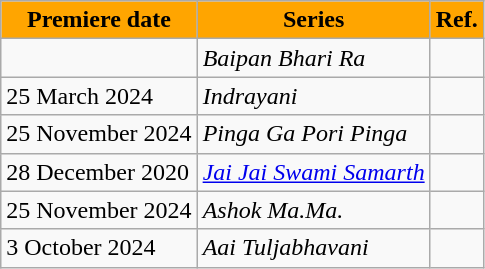<table class="wikitable sortable">
<tr>
<th style="background:orange;">Premiere date</th>
<th style="background:orange;">Series</th>
<th style="background:orange;">Ref.</th>
</tr>
<tr>
<td></td>
<td><em>Baipan Bhari Ra</em></td>
<td></td>
</tr>
<tr>
<td>25 March 2024</td>
<td><em>Indrayani</em></td>
<td></td>
</tr>
<tr>
<td>25 November 2024</td>
<td><em>Pinga Ga Pori Pinga</em></td>
<td></td>
</tr>
<tr>
<td>28 December 2020</td>
<td><em><a href='#'>Jai Jai Swami Samarth</a></em></td>
<td></td>
</tr>
<tr>
<td>25 November 2024</td>
<td><em>Ashok Ma.Ma.</em></td>
<td></td>
</tr>
<tr>
<td>3 October 2024</td>
<td><em>Aai Tuljabhavani</em></td>
<td></td>
</tr>
</table>
